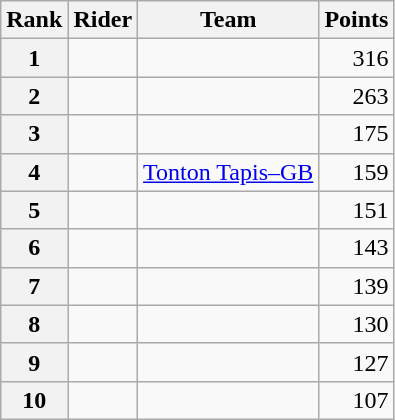<table class="wikitable">
<tr>
<th scope="col">Rank</th>
<th scope="col">Rider</th>
<th scope="col">Team</th>
<th scope="col">Points</th>
</tr>
<tr>
<th scope="row">1</th>
<td> </td>
<td></td>
<td style="text-align:right;">316</td>
</tr>
<tr>
<th scope="row">2</th>
<td></td>
<td></td>
<td style="text-align:right;">263</td>
</tr>
<tr>
<th scope="row">3</th>
<td></td>
<td></td>
<td style="text-align:right;">175</td>
</tr>
<tr>
<th scope="row">4</th>
<td></td>
<td><a href='#'>Tonton Tapis–GB</a></td>
<td style="text-align:right;">159</td>
</tr>
<tr>
<th scope="row">5</th>
<td></td>
<td></td>
<td style="text-align:right;">151</td>
</tr>
<tr>
<th scope="row">6</th>
<td></td>
<td></td>
<td style="text-align:right;">143</td>
</tr>
<tr>
<th scope="row">7</th>
<td></td>
<td></td>
<td style="text-align:right;">139</td>
</tr>
<tr>
<th scope="row">8</th>
<td></td>
<td></td>
<td style="text-align:right;">130</td>
</tr>
<tr>
<th scope="row">9</th>
<td></td>
<td></td>
<td style="text-align:right;">127</td>
</tr>
<tr>
<th scope="row">10</th>
<td></td>
<td></td>
<td style="text-align:right;">107</td>
</tr>
</table>
